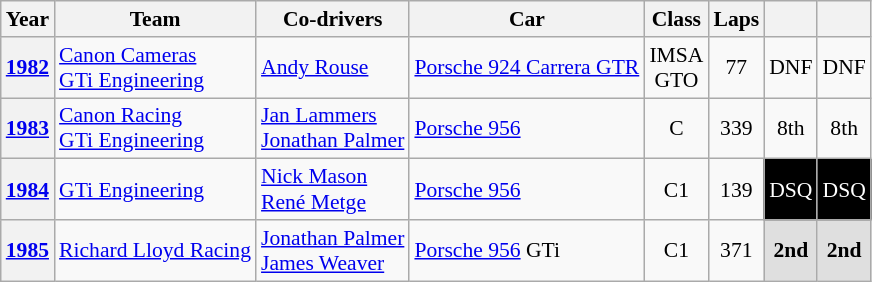<table class="wikitable" style="text-align:center; font-size:90%">
<tr>
<th>Year</th>
<th>Team</th>
<th>Co-drivers</th>
<th>Car</th>
<th>Class</th>
<th>Laps</th>
<th></th>
<th></th>
</tr>
<tr>
<th><a href='#'>1982</a></th>
<td align="left"> <a href='#'>Canon Cameras</a><br> <a href='#'>GTi Engineering</a></td>
<td align="left"> <a href='#'>Andy Rouse</a></td>
<td align="left"><a href='#'>Porsche 924 Carrera GTR</a></td>
<td>IMSA<br>GTO</td>
<td>77</td>
<td>DNF</td>
<td>DNF</td>
</tr>
<tr>
<th><a href='#'>1983</a></th>
<td align="left"> <a href='#'>Canon Racing</a><br> <a href='#'>GTi Engineering</a></td>
<td align="left"> <a href='#'>Jan Lammers</a><br> <a href='#'>Jonathan Palmer</a></td>
<td align="left"><a href='#'>Porsche 956</a></td>
<td>C</td>
<td>339</td>
<td>8th</td>
<td>8th</td>
</tr>
<tr>
<th><a href='#'>1984</a></th>
<td align="left"> <a href='#'>GTi Engineering</a></td>
<td align="left"> <a href='#'>Nick Mason</a><br> <a href='#'>René Metge</a></td>
<td align="left"><a href='#'>Porsche 956</a></td>
<td>C1</td>
<td>139</td>
<td style="background:#000000; color:white">DSQ</td>
<td style="background:#000000; color:white">DSQ</td>
</tr>
<tr>
<th><a href='#'>1985</a></th>
<td align="left"> <a href='#'>Richard Lloyd Racing</a></td>
<td align="left"> <a href='#'>Jonathan Palmer</a><br> <a href='#'>James Weaver</a></td>
<td align="left"><a href='#'>Porsche 956</a> GTi</td>
<td>C1</td>
<td>371</td>
<td style="background:#DFDFDF;"><strong>2nd</strong></td>
<td style="background:#DFDFDF;"><strong>2nd</strong></td>
</tr>
</table>
